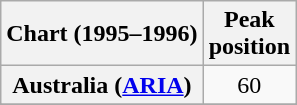<table class="wikitable sortable plainrowheaders" style="text-align:center">
<tr>
<th>Chart (1995–1996)</th>
<th>Peak<br>position</th>
</tr>
<tr>
<th scope="row">Australia (<a href='#'>ARIA</a>)</th>
<td>60</td>
</tr>
<tr>
</tr>
<tr>
</tr>
</table>
